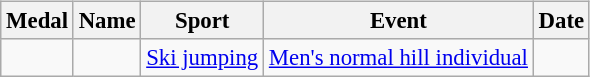<table class="wikitable sortable" style="font-size:95%; float:left">
<tr>
<th>Medal</th>
<th>Name</th>
<th>Sport</th>
<th>Event</th>
<th>Date</th>
</tr>
<tr>
<td></td>
<td></td>
<td><a href='#'>Ski jumping</a></td>
<td><a href='#'>Men's normal hill individual</a></td>
<td></td>
</tr>
</table>
